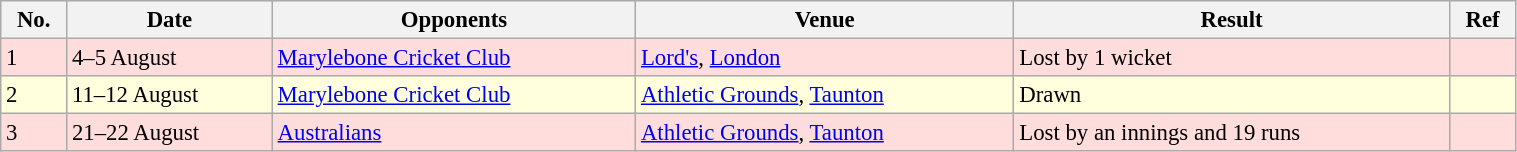<table class="wikitable"  style="width:80%; font-size:95%;">
<tr style="background:#efefef;">
<th scope="col">No.</th>
<th scope="col">Date</th>
<th scope="col">Opponents</th>
<th scope="col">Venue</th>
<th scope="col">Result</th>
<th scope="col">Ref</th>
</tr>
<tr style="background:#fdd;">
<td>1</td>
<td>4–5 August</td>
<td><a href='#'>Marylebone Cricket Club</a></td>
<td><a href='#'>Lord's</a>, <a href='#'>London</a></td>
<td>Lost by 1 wicket</td>
<td></td>
</tr>
<tr style="background:#ffd;">
<td>2</td>
<td>11–12 August</td>
<td><a href='#'>Marylebone Cricket Club</a></td>
<td><a href='#'>Athletic Grounds</a>, <a href='#'>Taunton</a></td>
<td>Drawn</td>
<td></td>
</tr>
<tr style="background:#fdd;">
<td>3</td>
<td>21–22 August</td>
<td><a href='#'>Australians</a></td>
<td><a href='#'>Athletic Grounds</a>, <a href='#'>Taunton</a></td>
<td>Lost by an innings and 19 runs</td>
<td></td>
</tr>
</table>
